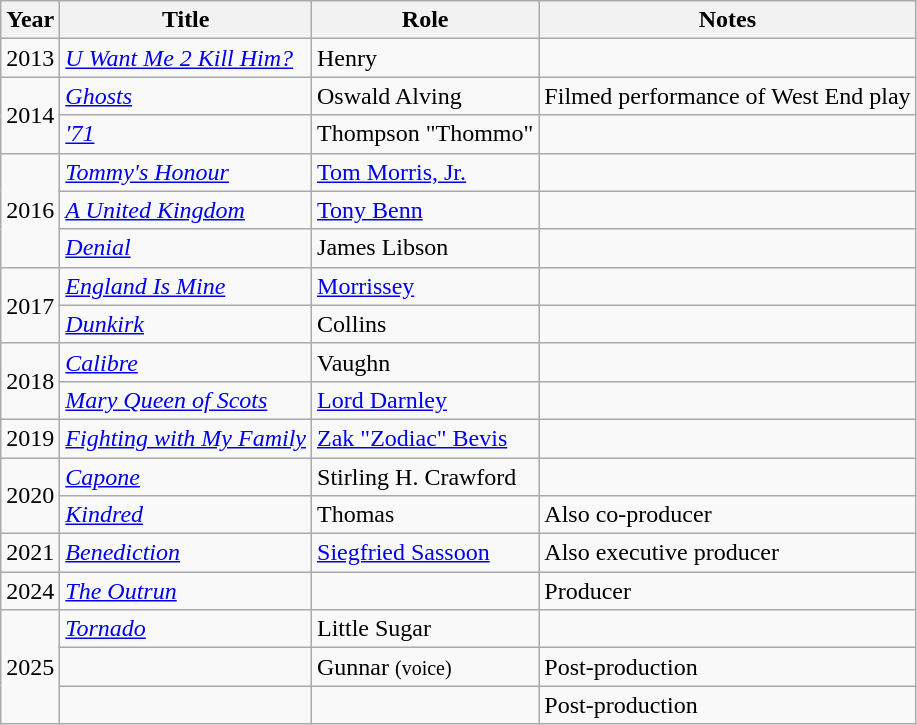<table class="wikitable">
<tr>
<th>Year</th>
<th>Title</th>
<th>Role</th>
<th>Notes</th>
</tr>
<tr>
<td>2013</td>
<td><em><a href='#'>U Want Me 2 Kill Him?</a></em></td>
<td>Henry</td>
<td></td>
</tr>
<tr>
<td rowspan="2">2014</td>
<td><em><a href='#'>Ghosts</a></em></td>
<td>Oswald Alving</td>
<td>Filmed performance of West End play</td>
</tr>
<tr>
<td><em><a href='#'>'71</a></em></td>
<td>Thompson "Thommo"</td>
<td></td>
</tr>
<tr>
<td rowspan="3">2016</td>
<td><em><a href='#'>Tommy's Honour</a></em></td>
<td><a href='#'>Tom Morris, Jr.</a></td>
<td></td>
</tr>
<tr>
<td><em><a href='#'>A United Kingdom</a></em></td>
<td><a href='#'>Tony Benn</a></td>
<td></td>
</tr>
<tr>
<td><em><a href='#'>Denial</a></em></td>
<td>James Libson</td>
<td></td>
</tr>
<tr>
<td rowspan="2">2017</td>
<td><em><a href='#'>England Is Mine</a></em></td>
<td><a href='#'>Morrissey</a></td>
<td></td>
</tr>
<tr>
<td><em><a href='#'>Dunkirk</a></em></td>
<td>Collins</td>
<td></td>
</tr>
<tr>
<td rowspan="2">2018</td>
<td><em><a href='#'>Calibre</a></em></td>
<td>Vaughn</td>
<td></td>
</tr>
<tr>
<td><em><a href='#'>Mary Queen of Scots</a></em></td>
<td><a href='#'>Lord Darnley</a></td>
<td></td>
</tr>
<tr>
<td>2019</td>
<td><em><a href='#'>Fighting with My Family</a></em></td>
<td><a href='#'>Zak "Zodiac" Bevis</a></td>
<td></td>
</tr>
<tr>
<td rowspan="2">2020</td>
<td><em><a href='#'>Capone</a></em></td>
<td>Stirling H. Crawford</td>
<td></td>
</tr>
<tr>
<td><em><a href='#'>Kindred</a></em></td>
<td>Thomas</td>
<td>Also co-producer</td>
</tr>
<tr>
<td>2021</td>
<td><em><a href='#'>Benediction</a></em></td>
<td><a href='#'>Siegfried Sassoon</a></td>
<td>Also executive producer</td>
</tr>
<tr>
<td>2024</td>
<td><em><a href='#'>The Outrun</a></em></td>
<td></td>
<td>Producer</td>
</tr>
<tr>
<td rowspan="3">2025</td>
<td><em><a href='#'>Tornado</a></em></td>
<td>Little Sugar</td>
<td></td>
</tr>
<tr>
<td></td>
<td>Gunnar <small>(voice)</small></td>
<td>Post-production</td>
</tr>
<tr>
<td></td>
<td></td>
<td>Post-production</td>
</tr>
</table>
